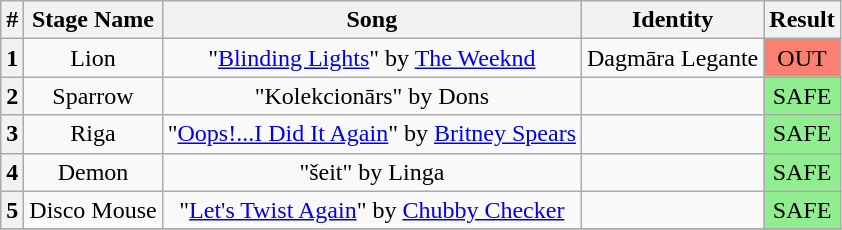<table class="wikitable plainrowheaders" style="text-align: center;">
<tr>
<th>#</th>
<th>Stage Name</th>
<th>Song</th>
<th>Identity</th>
<th>Result</th>
</tr>
<tr>
<th>1</th>
<td>Lion</td>
<td>"<a href='#'>Blinding Lights</a>" by <a href='#'>The Weeknd</a></td>
<td>Dagmāra Legante</td>
<td bgcolor="salmon">OUT</td>
</tr>
<tr>
<th>2</th>
<td>Sparrow</td>
<td>"Kolekcionārs" by Dons</td>
<td></td>
<td bgcolor="lightgreen">SAFE</td>
</tr>
<tr>
<th>3</th>
<td>Riga</td>
<td>"<a href='#'>Oops!...I Did It Again</a>" by <a href='#'>Britney Spears</a></td>
<td></td>
<td bgcolor="lightgreen">SAFE</td>
</tr>
<tr>
<th>4</th>
<td>Demon</td>
<td>"šeit" by Linga</td>
<td></td>
<td bgcolor="lightgreen">SAFE</td>
</tr>
<tr>
<th>5</th>
<td>Disco Mouse</td>
<td>"<a href='#'>Let's Twist Again</a>" by <a href='#'>Chubby Checker</a></td>
<td></td>
<td bgcolor="lightgreen">SAFE</td>
</tr>
<tr>
</tr>
</table>
